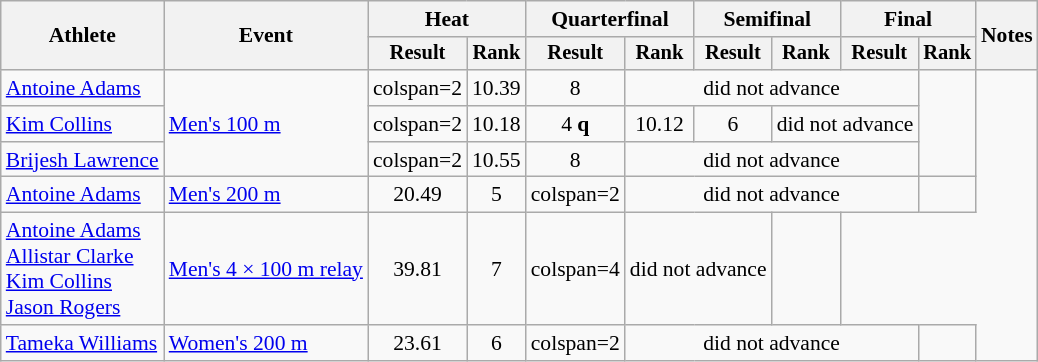<table class="wikitable" style="font-size:90%">
<tr>
<th rowspan="2">Athlete</th>
<th rowspan="2">Event</th>
<th colspan="2">Heat</th>
<th colspan="2">Quarterfinal</th>
<th colspan="2">Semifinal</th>
<th colspan="2">Final</th>
<th rowspan="2">Notes</th>
</tr>
<tr style="font-size:95%">
<th>Result</th>
<th>Rank</th>
<th>Result</th>
<th>Rank</th>
<th>Result</th>
<th>Rank</th>
<th>Result</th>
<th>Rank</th>
</tr>
<tr align=center>
<td align=left><a href='#'>Antoine Adams</a></td>
<td align=left rowspan=3><a href='#'>Men's 100 m</a></td>
<td>colspan=2 </td>
<td>10.39</td>
<td>8</td>
<td colspan=4>did not advance</td>
<td rowspan=3></td>
</tr>
<tr align=center>
<td align=left><a href='#'>Kim Collins</a></td>
<td>colspan=2 </td>
<td>10.18</td>
<td>4 <strong>q</strong></td>
<td>10.12</td>
<td>6</td>
<td colspan=2>did not advance</td>
</tr>
<tr align=center>
<td align=left><a href='#'>Brijesh Lawrence</a></td>
<td>colspan=2 </td>
<td>10.55</td>
<td>8</td>
<td colspan=4>did not advance</td>
</tr>
<tr align=center>
<td align=left><a href='#'>Antoine Adams</a></td>
<td align=left><a href='#'>Men's 200 m</a></td>
<td>20.49</td>
<td>5</td>
<td>colspan=2 </td>
<td colspan=4>did not advance</td>
<td></td>
</tr>
<tr align=center>
<td align=left><a href='#'>Antoine Adams</a><br><a href='#'>Allistar Clarke</a><br><a href='#'>Kim Collins</a><br><a href='#'>Jason Rogers</a></td>
<td align=left><a href='#'>Men's 4 × 100 m relay</a></td>
<td>39.81</td>
<td>7</td>
<td>colspan=4 </td>
<td colspan=2>did not advance</td>
<td></td>
</tr>
<tr align=center>
<td align=left><a href='#'>Tameka Williams</a></td>
<td align=left><a href='#'>Women's 200 m</a></td>
<td>23.61</td>
<td>6</td>
<td>colspan=2 </td>
<td colspan=4>did not advance</td>
<td></td>
</tr>
</table>
